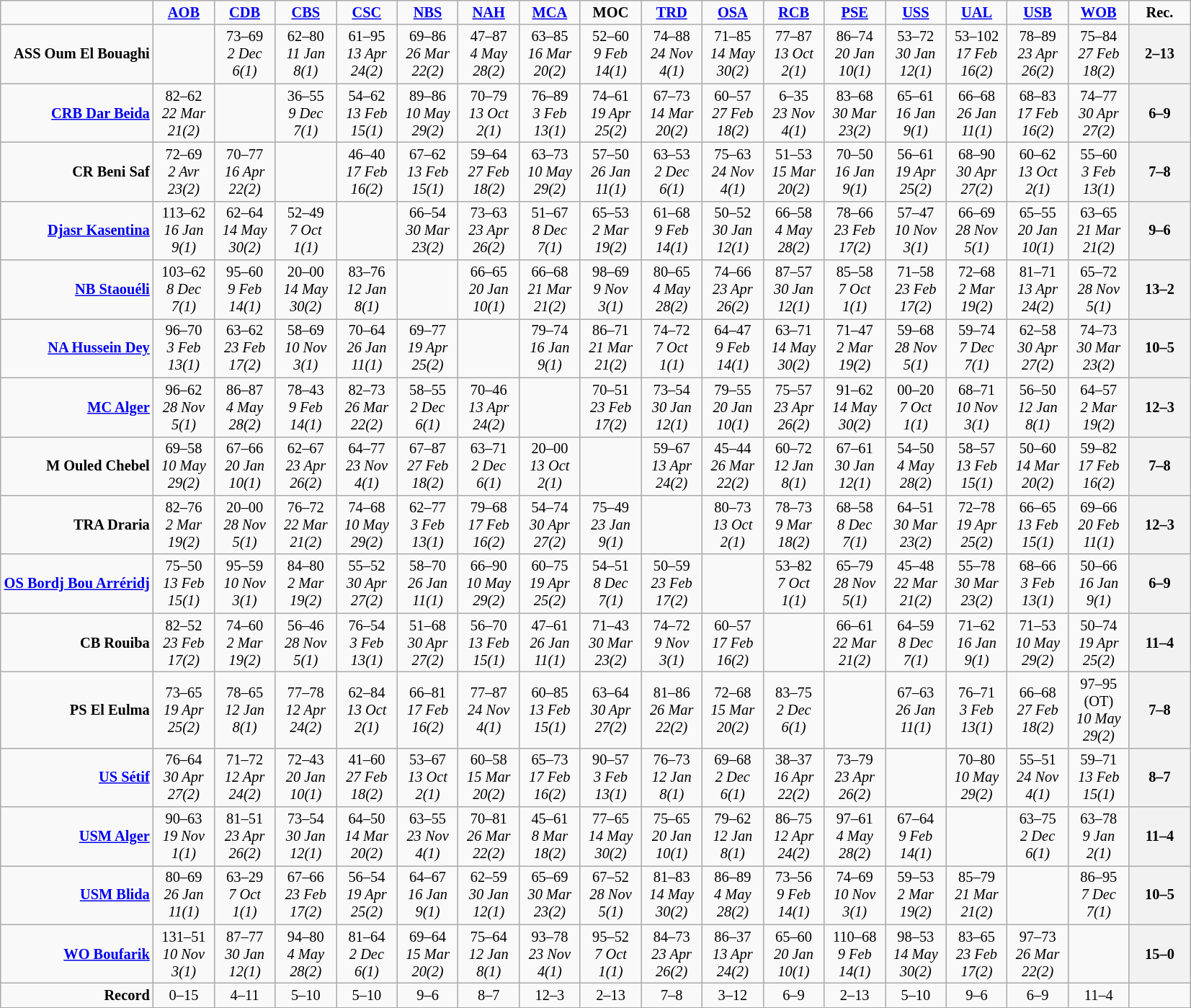<table style="font-size: 85%; text-align: center" class="wikitable">
<tr>
<td></td>
<td width=50><strong><a href='#'>AOB</a></strong></td>
<td width=50><strong><a href='#'>CDB</a></strong></td>
<td width=50><strong><a href='#'>CBS</a></strong></td>
<td width=50><strong><a href='#'>CSC</a></strong></td>
<td width=50><strong><a href='#'>NBS</a></strong></td>
<td width=50><strong><a href='#'>NAH</a></strong></td>
<td width=50><strong><a href='#'>MCA</a></strong></td>
<td width=50><strong>MOC</strong></td>
<td width=50><strong><a href='#'>TRD</a></strong></td>
<td width=50><strong><a href='#'>OSA</a></strong></td>
<td width=50><strong><a href='#'>RCB</a></strong></td>
<td width=50><strong><a href='#'>PSE</a></strong></td>
<td width=50><strong><a href='#'>USS</a></strong></td>
<td width=50><strong><a href='#'>UAL</a></strong></td>
<td width=50><strong><a href='#'>USB</a></strong></td>
<td width=50><strong><a href='#'>WOB</a></strong></td>
<td width=50><strong>Rec.</strong></td>
</tr>
<tr>
<td align=right><strong>ASS Oum El Bouaghi</strong></td>
<td></td>
<td>73–69<br><em>2 Dec <span>6(1)</span></em></td>
<td>62–80<br><em>11 Jan <span>8(1)</span></em></td>
<td>61–95<br><em>13 Apr <span>24(2)</span></em></td>
<td>69–86<br><em>26 Mar <span>22(2)</span></em></td>
<td>47–87<br><em>4 May <span>28(2)</span></em></td>
<td>63–85<br><em>16 Mar <span>20(2)</span></em></td>
<td>52–60<br><em>9 Feb <span>14(1)</span></em></td>
<td>74–88<br><em>24 Nov <span>4(1)</span></em></td>
<td>71–85<br><em>14 May <span>30(2)</span></em></td>
<td>77–87<br><em>13 Oct <span>2(1)</span></em></td>
<td>86–74<br><em>20 Jan <span>10(1)</span></em></td>
<td>53–72<br><em>30 Jan <span>12(1)</span></em></td>
<td>53–102<br><em>17 Feb <span>16(2)</span></em></td>
<td>78–89<br><em>23 Apr <span>26(2)</span></em></td>
<td>75–84<br><em>27 Feb <span>18(2)</span></em></td>
<th>2–13</th>
</tr>
<tr>
<td align=right><strong><a href='#'>CRB Dar Beida</a></strong></td>
<td>82–62<br><em>22 Mar <span>21(2)</span></em></td>
<td></td>
<td>36–55<br><em>9 Dec <span>7(1)</span></em></td>
<td>54–62<br><em>13 Feb <span>15(1)</span></em></td>
<td>89–86<br><em>10 May <span>29(2)</span></em></td>
<td>70–79<br><em>13 Oct <span>2(1)</span></em></td>
<td>76–89<br><em>3 Feb <span>13(1)</span></em></td>
<td>74–61<br><em>19 Apr <span>25(2)</span></em></td>
<td>67–73<br><em>14 Mar <span>20(2)</span></em></td>
<td>60–57<br><em>27 Feb <span>18(2)</span></em></td>
<td>6–35<br><em>23 Nov <span>4(1)</span></em></td>
<td>83–68<br><em>30 Mar <span>23(2)</span></em></td>
<td>65–61<br><em>16 Jan <span>9(1)</span></em></td>
<td>66–68<br><em>26 Jan <span>11(1)</span></em></td>
<td>68–83<br><em>17 Feb <span>16(2)</span></em></td>
<td>74–77<br><em>30 Apr <span>27(2)</span></em></td>
<th>6–9</th>
</tr>
<tr>
<td align=right><strong>CR Beni Saf</strong></td>
<td>72–69<br><em>2 Avr <span>23(2)</span></em></td>
<td>70–77<br><em>16 Apr <span>22(2)</span></em></td>
<td></td>
<td>46–40<br><em>17 Feb <span>16(2)</span></em></td>
<td>67–62<br><em>13 Feb <span>15(1)</span></em></td>
<td>59–64<br><em>27 Feb <span>18(2)</span></em></td>
<td>63–73<br><em>10 May <span>29(2)</span></em></td>
<td>57–50<br><em>26 Jan <span>11(1)</span></em></td>
<td>63–53<br><em>2 Dec <span>6(1)</span></em></td>
<td>75–63<br><em>24 Nov <span>4(1)</span></em></td>
<td>51–53<br><em>15 Mar <span>20(2)</span></em></td>
<td>70–50<br><em>16 Jan <span>9(1)</span></em></td>
<td>56–61<br><em>19 Apr <span>25(2)</span></em></td>
<td>68–90<br><em>30 Apr <span>27(2)</span></em></td>
<td>60–62<br><em>13 Oct <span>2(1)</span></em></td>
<td>55–60<br><em>3 Feb <span>13(1)</span></em></td>
<th>7–8</th>
</tr>
<tr>
<td align=right><strong><a href='#'>Djasr Kasentina</a></strong></td>
<td>113–62<br><em>16 Jan <span>9(1)</span></em></td>
<td>62–64<br><em>14 May <span>30(2)</span></em></td>
<td>52–49<br><em>7 Oct <span>1(1)</span></em></td>
<td></td>
<td>66–54<br><em>30 Mar <span>23(2)</span></em></td>
<td>73–63<br><em>23 Apr <span>26(2)</span></em></td>
<td>51–67<br><em>8 Dec <span>7(1)</span></em></td>
<td>65–53<br><em>2 Mar <span>19(2)</span></em></td>
<td>61–68<br><em>9 Feb <span>14(1)</span></em></td>
<td>50–52<br><em>30 Jan <span>12(1)</span></em></td>
<td>66–58<br><em>4 May <span>28(2)</span></em></td>
<td>78–66<br><em>23 Feb <span>17(2)</span></em></td>
<td>57–47<br><em>10 Nov <span>3(1)</span></em></td>
<td>66–69<br><em>28 Nov <span>5(1)</span></em></td>
<td>65–55<br><em>20 Jan <span>10(1)</span></em></td>
<td>63–65<br><em>21 Mar <span>21(2)</span></em></td>
<th>9–6</th>
</tr>
<tr>
<td align=right><strong><a href='#'>NB Staouéli</a></strong></td>
<td>103–62<br><em>8 Dec <span>7(1)</span></em></td>
<td>95–60<br><em>9 Feb <span>14(1)</span></em></td>
<td>20–00<br><em>14 May <span>30(2)</span></em></td>
<td>83–76<br><em>12 Jan <span>8(1)</span></em></td>
<td></td>
<td>66–65<br><em>20 Jan <span>10(1)</span></em></td>
<td>66–68<br><em>21 Mar <span>21(2)</span></em></td>
<td>98–69<br><em>9 Nov <span>3(1)</span></em></td>
<td>80–65<br><em>4 May <span>28(2)</span></em></td>
<td>74–66<br><em>23 Apr <span>26(2)</span></em></td>
<td>87–57<br><em>30 Jan <span>12(1)</span></em></td>
<td>85–58<br><em>7 Oct <span>1(1)</span></em></td>
<td>71–58<br><em>23 Feb <span>17(2)</span></em></td>
<td>72–68<br><em>2 Mar <span>19(2)</span></em></td>
<td>81–71<br><em>13 Apr <span>24(2)</span></em></td>
<td>65–72<br><em>28 Nov <span>5(1)</span></em></td>
<th>13–2</th>
</tr>
<tr>
<td align=right><strong><a href='#'>NA Hussein Dey</a></strong></td>
<td>96–70<br><em>3 Feb <span>13(1)</span></em></td>
<td>63–62<br><em>23 Feb <span>17(2)</span></em></td>
<td>58–69<br><em>10 Nov <span>3(1)</span></em></td>
<td>70–64<br><em>26 Jan <span>11(1)</span></em></td>
<td>69–77<br><em>19 Apr <span>25(2)</span></em></td>
<td></td>
<td>79–74<br><em>16 Jan <span>9(1)</span></em></td>
<td>86–71<br><em>21 Mar <span>21(2)</span></em></td>
<td>74–72<br><em>7 Oct <span>1(1)</span></em></td>
<td>64–47<br><em>9 Feb <span>14(1)</span></em></td>
<td>63–71<br><em>14 May <span>30(2)</span></em></td>
<td>71–47<br><em>2 Mar <span>19(2)</span></em></td>
<td>59–68<br><em>28 Nov <span>5(1)</span></em></td>
<td>59–74<br><em>7 Dec <span>7(1)</span></em></td>
<td>62–58<br><em>30 Apr <span>27(2)</span></em></td>
<td>74–73<br><em>30 Mar <span>23(2)</span></em></td>
<th>10–5</th>
</tr>
<tr>
<td align=right><strong><a href='#'>MC Alger</a></strong></td>
<td>96–62<br><em>28 Nov <span>5(1)</span></em></td>
<td>86–87<br><em>4 May <span>28(2)</span></em></td>
<td>78–43<br><em>9 Feb <span>14(1)</span></em></td>
<td>82–73<br><em>26 Mar <span>22(2)</span></em></td>
<td>58–55<br><em>2 Dec <span>6(1)</span></em></td>
<td>70–46<br><em>13 Apr <span>24(2)</span></em></td>
<td></td>
<td>70–51<br><em>23 Feb <span>17(2)</span></em></td>
<td>73–54<br><em>30 Jan <span>12(1)</span></em></td>
<td>79–55<br><em>20 Jan <span>10(1)</span></em></td>
<td>75–57<br><em>23 Apr <span>26(2)</span></em></td>
<td>91–62<br><em>14 May <span>30(2)</span></em></td>
<td>00–20<br><em>7 Oct <span>1(1)</span></em></td>
<td>68–71<br><em>10 Nov <span>3(1)</span></em></td>
<td>56–50<br><em>12 Jan <span>8(1)</span></em></td>
<td>64–57<br><em>2 Mar <span>19(2)</span></em></td>
<th>12–3</th>
</tr>
<tr>
<td align=right><strong>M Ouled Chebel</strong></td>
<td>69–58<br><em>10 May <span>29(2)</span></em></td>
<td>67–66<br><em>20 Jan <span>10(1)</span></em></td>
<td>62–67<br><em>23 Apr <span>26(2)</span></em></td>
<td>64–77<br><em>23 Nov <span>4(1)</span></em></td>
<td>67–87<br><em>27 Feb <span>18(2)</span></em></td>
<td>63–71<br><em>2 Dec <span>6(1)</span></em></td>
<td>20–00<br><em>13 Oct <span>2(1)</span></em></td>
<td></td>
<td>59–67<br><em>13 Apr <span>24(2)</span></em></td>
<td>45–44<br><em>26 Mar <span>22(2)</span></em></td>
<td>60–72<br><em>12 Jan <span>8(1)</span></em></td>
<td>67–61<br><em>30 Jan <span>12(1)</span></em></td>
<td>54–50<br><em>4 May <span>28(2)</span></em></td>
<td>58–57<br><em>13 Feb <span>15(1)</span></em></td>
<td>50–60<br><em>14 Mar <span>20(2)</span></em></td>
<td>59–82<br><em>17 Feb <span>16(2)</span></em></td>
<th>7–8</th>
</tr>
<tr>
<td align=right><strong>TRA Draria</strong></td>
<td>82–76<br><em>2 Mar <span>19(2)</span></em></td>
<td>20–00<br><em>28 Nov <span>5(1)</span></em></td>
<td>76–72<br><em>22 Mar <span>21(2)</span></em></td>
<td>74–68<br><em>10 May <span>29(2)</span></em></td>
<td>62–77<br><em>3 Feb <span>13(1)</span></em></td>
<td>79–68<br><em>17 Feb <span>16(2)</span></em></td>
<td>54–74<br><em>30 Apr <span>27(2)</span></em></td>
<td>75–49<br><em>23 Jan <span>9(1)</span></em></td>
<td></td>
<td>80–73<br><em>13 Oct <span>2(1)</span></em></td>
<td>78–73<br><em>9 Mar <span>18(2)</span></em></td>
<td>68–58<br><em>8 Dec <span>7(1)</span></em></td>
<td>64–51<br><em>30 Mar <span>23(2)</span></em></td>
<td>72–78<br><em>19 Apr <span>25(2)</span></em></td>
<td>66–65<br><em>13 Feb <span>15(1)</span></em></td>
<td>69–66<br><em>20 Feb <span>11(1)</span></em></td>
<th>12–3</th>
</tr>
<tr>
<td align=right><strong><a href='#'>OS Bordj Bou Arréridj</a></strong></td>
<td>75–50<br><em>13 Feb <span>15(1)</span></em></td>
<td>95–59<br><em>10 Nov <span>3(1)</span></em></td>
<td>84–80<br><em>2 Mar <span>19(2)</span></em></td>
<td>55–52<br><em>30 Apr <span>27(2)</span></em></td>
<td>58–70<br><em>26 Jan <span>11(1)</span></em></td>
<td>66–90<br><em>10 May <span>29(2)</span></em></td>
<td>60–75<br><em>19 Apr <span>25(2)</span></em></td>
<td>54–51<br><em>8 Dec <span>7(1)</span></em></td>
<td>50–59<br><em>23 Feb <span>17(2)</span></em></td>
<td></td>
<td>53–82<br><em>7 Oct <span>1(1)</span></em></td>
<td>65–79<br><em>28 Nov <span>5(1)</span></em></td>
<td>45–48<br><em>22 Mar <span>21(2)</span></em></td>
<td>55–78<br><em>30 Mar <span>23(2)</span></em></td>
<td>68–66<br><em>3 Feb <span>13(1)</span></em></td>
<td>50–66<br><em>16 Jan <span>9(1)</span></em></td>
<th>6–9</th>
</tr>
<tr>
<td align=right><strong>CB Rouiba</strong></td>
<td>82–52<br><em>23 Feb <span>17(2)</span></em></td>
<td>74–60<br><em>2 Mar <span>19(2)</span></em></td>
<td>56–46<br><em>28 Nov <span>5(1)</span></em></td>
<td>76–54<br><em>3 Feb <span>13(1)</span></em></td>
<td>51–68<br><em>30 Apr <span>27(2)</span></em></td>
<td>56–70<br><em>13 Feb <span>15(1)</span></em></td>
<td>47–61<br><em>26 Jan <span>11(1)</span></em></td>
<td>71–43<br><em>30 Mar <span>23(2)</span></em></td>
<td>74–72<br><em>9 Nov <span>3(1)</span></em></td>
<td>60–57<br><em>17 Feb <span>16(2)</span></em></td>
<td></td>
<td>66–61<br><em>22 Mar <span>21(2)</span></em></td>
<td>64–59<br><em>8 Dec <span>7(1)</span></em></td>
<td>71–62<br><em>16 Jan <span>9(1)</span></em></td>
<td>71–53<br><em>10 May <span>29(2)</span></em></td>
<td>50–74<br><em>19 Apr <span>25(2)</span></em></td>
<th>11–4</th>
</tr>
<tr>
<td align=right><strong>PS El Eulma</strong></td>
<td>73–65<br><em>19 Apr <span>25(2)</span></em></td>
<td>78–65<br><em>12 Jan <span>8(1)</span></em></td>
<td>77–78<br><em>12 Apr <span>24(2)</span></em></td>
<td>62–84<br><em>13 Oct <span>2(1)</span></em></td>
<td>66–81<br><em>17 Feb <span>16(2)</span></em></td>
<td>77–87<br><em>24 Nov <span>4(1)</span></em></td>
<td>60–85<br><em>13 Feb <span>15(1)</span></em></td>
<td>63–64<br><em>30 Apr <span>27(2)</span></em></td>
<td>81–86<br><em>26 Mar <span>22(2)</span></em></td>
<td>72–68<br><em>15 Mar <span>20(2)</span></em></td>
<td>83–75<br><em>2 Dec <span>6(1)</span></em></td>
<td></td>
<td>67–63<br><em>26 Jan <span>11(1)</span></em></td>
<td>76–71<br><em>3 Feb <span>13(1)</span></em></td>
<td>66–68<br><em>27 Feb <span>18(2)</span></em></td>
<td>97–95 (OT)<br><em>10 May <span>29(2)</span></em></td>
<th>7–8</th>
</tr>
<tr>
<td align=right><strong><a href='#'>US Sétif</a></strong></td>
<td>76–64<br><em>30 Apr <span>27(2)</span></em></td>
<td>71–72<br><em>12 Apr <span>24(2)</span></em></td>
<td>72–43<br><em>20 Jan <span>10(1)</span></em></td>
<td>41–60<br><em>27 Feb <span>18(2)</span></em></td>
<td>53–67<br><em>13 Oct <span>2(1)</span></em></td>
<td>60–58<br><em>15 Mar <span>20(2)</span></em></td>
<td>65–73<br><em>17 Feb <span>16(2)</span></em></td>
<td>90–57<br><em>3 Feb <span>13(1)</span></em></td>
<td>76–73<br><em>12 Jan <span>8(1)</span></em></td>
<td>69–68<br><em>2 Dec <span>6(1)</span></em></td>
<td>38–37<br><em>16 Apr <span>22(2)</span></em></td>
<td>73–79<br><em>23 Apr <span>26(2)</span></em></td>
<td></td>
<td>70–80<br><em>10 May <span>29(2)</span></em></td>
<td>55–51<br><em>24 Nov <span>4(1)</span></em></td>
<td>59–71<br><em>13 Feb <span>15(1)</span></em></td>
<th>8–7</th>
</tr>
<tr>
<td align=right><strong><a href='#'>USM Alger</a></strong></td>
<td>90–63<br><em>19 Nov <span>1(1)</span></em></td>
<td>81–51<br><em>23 Apr <span>26(2)</span></em></td>
<td>73–54<br><em>30 Jan <span>12(1)</span></em></td>
<td>64–50<br><em>14 Mar <span>20(2)</span></em></td>
<td>63–55<br><em>23 Nov <span>4(1)</span></em></td>
<td>70–81<br><em>26 Mar <span>22(2)</span></em></td>
<td>45–61<br><em>8 Mar <span>18(2)</span></em></td>
<td>77–65<br><em>14 May <span>30(2)</span></em></td>
<td>75–65<br><em>20 Jan <span>10(1)</span></em></td>
<td>79–62<br><em>12 Jan <span>8(1)</span></em></td>
<td>86–75<br><em>12 Apr <span>24(2)</span></em></td>
<td>97–61<br><em>4 May <span>28(2)</span></em></td>
<td>67–64<br><em>9 Feb <span>14(1)</span></em></td>
<td></td>
<td>63–75<br><em>2 Dec <span>6(1)</span></em></td>
<td>63–78<br><em>9 Jan <span>2(1)</span></em></td>
<th>11–4</th>
</tr>
<tr>
<td align=right><strong><a href='#'>USM Blida</a></strong></td>
<td>80–69<br><em>26 Jan <span>11(1)</span></em></td>
<td>63–29<br><em>7 Oct <span>1(1)</span></em></td>
<td>67–66<br><em>23 Feb <span>17(2)</span></em></td>
<td>56–54<br><em>19 Apr <span>25(2)</span></em></td>
<td>64–67<br><em>16 Jan <span>9(1)</span></em></td>
<td>62–59<br><em>30 Jan <span>12(1)</span></em></td>
<td>65–69<br><em>30 Mar <span>23(2)</span></em></td>
<td>67–52<br><em>28 Nov <span>5(1)</span></em></td>
<td>81–83<br><em>14 May <span>30(2)</span></em></td>
<td>86–89<br><em>4 May <span>28(2)</span></em></td>
<td>73–56<br><em>9 Feb <span>14(1)</span></em></td>
<td>74–69<br><em>10 Nov <span>3(1)</span></em></td>
<td>59–53<br><em>2 Mar <span>19(2)</span></em></td>
<td>85–79<br><em>21 Mar <span>21(2)</span></em></td>
<td></td>
<td>86–95<br><em>7 Dec <span>7(1)</span></em></td>
<th>10–5</th>
</tr>
<tr>
<td align=right><strong><a href='#'>WO Boufarik</a></strong></td>
<td>131–51<br><em>10 Nov <span>3(1)</span></em></td>
<td>87–77<br><em>30 Jan <span>12(1)</span></em></td>
<td>94–80<br><em>4 May <span>28(2)</span></em></td>
<td>81–64<br><em>2 Dec <span>6(1)</span></em></td>
<td>69–64<br><em>15 Mar <span>20(2)</span></em></td>
<td>75–64<br><em>12 Jan <span>8(1)</span></em></td>
<td>93–78<br><em>23 Nov <span>4(1)</span></em></td>
<td>95–52<br><em>7 Oct <span>1(1)</span></em></td>
<td>84–73<br><em>23 Apr <span>26(2)</span></em></td>
<td>86–37<br><em>13 Apr <span>24(2)</span></em></td>
<td>65–60<br><em>20 Jan <span>10(1)</span></em></td>
<td>110–68<br><em>9 Feb <span>14(1)</span></em></td>
<td>98–53<br><em>14 May <span>30(2)</span></em></td>
<td>83–65<br><em>23 Feb <span>17(2)</span></em></td>
<td>97–73<br><em>26 Mar <span>22(2)</span></em></td>
<td></td>
<th>15–0</th>
</tr>
<tr>
<td align=right><strong>Record</strong></td>
<td> 0–15</td>
<td> 4–11</td>
<td> 5–10</td>
<td> 5–10</td>
<td> 9–6</td>
<td> 8–7</td>
<td> 12–3</td>
<td> 2–13</td>
<td> 7–8</td>
<td> 3–12</td>
<td> 6–9</td>
<td> 2–13</td>
<td> 5–10</td>
<td> 9–6</td>
<td> 6–9</td>
<td> 11–4</td>
<td></td>
</tr>
</table>
